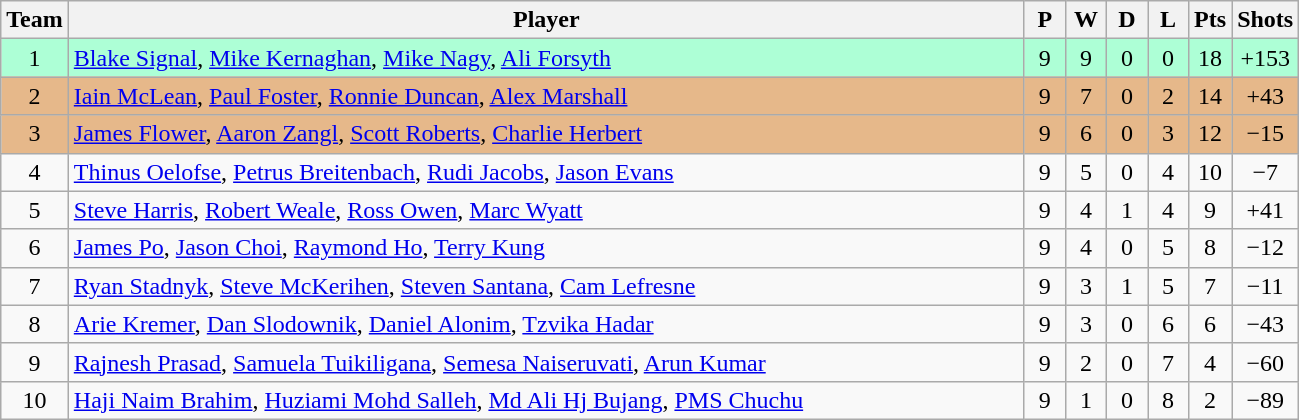<table class="wikitable" style="font-size: 100%">
<tr>
<th width=20>Team</th>
<th width=630>Player</th>
<th width=20>P</th>
<th width=20>W</th>
<th width=20>D</th>
<th width=20>L</th>
<th width=20>Pts</th>
<th width=20>Shots</th>
</tr>
<tr align=center style="background: #ADFFD6;">
<td>1</td>
<td align="left"> <a href='#'>Blake Signal</a>, <a href='#'>Mike Kernaghan</a>, <a href='#'>Mike Nagy</a>, <a href='#'>Ali Forsyth</a></td>
<td>9</td>
<td>9</td>
<td>0</td>
<td>0</td>
<td>18</td>
<td>+153</td>
</tr>
<tr align=center style="background: #E6B88A;">
<td>2</td>
<td align="left"> <a href='#'>Iain McLean</a>, <a href='#'>Paul Foster</a>, <a href='#'>Ronnie Duncan</a>, <a href='#'>Alex Marshall</a></td>
<td>9</td>
<td>7</td>
<td>0</td>
<td>2</td>
<td>14</td>
<td>+43</td>
</tr>
<tr align=center style="background: #E6B88A;">
<td>3</td>
<td align="left"> <a href='#'>James Flower</a>, <a href='#'>Aaron Zangl</a>, <a href='#'>Scott Roberts</a>, <a href='#'>Charlie Herbert</a></td>
<td>9</td>
<td>6</td>
<td>0</td>
<td>3</td>
<td>12</td>
<td>−15</td>
</tr>
<tr align=center>
<td>4</td>
<td align="left"> <a href='#'>Thinus Oelofse</a>, <a href='#'>Petrus Breitenbach</a>, <a href='#'>Rudi Jacobs</a>, <a href='#'>Jason Evans</a></td>
<td>9</td>
<td>5</td>
<td>0</td>
<td>4</td>
<td>10</td>
<td>−7</td>
</tr>
<tr align=center>
<td>5</td>
<td align="left"> <a href='#'>Steve Harris</a>, <a href='#'>Robert Weale</a>, <a href='#'>Ross Owen</a>, <a href='#'>Marc Wyatt</a></td>
<td>9</td>
<td>4</td>
<td>1</td>
<td>4</td>
<td>9</td>
<td>+41</td>
</tr>
<tr align=center>
<td>6</td>
<td align="left"> <a href='#'>James Po</a>, <a href='#'>Jason Choi</a>, <a href='#'>Raymond Ho</a>, <a href='#'>Terry Kung</a></td>
<td>9</td>
<td>4</td>
<td>0</td>
<td>5</td>
<td>8</td>
<td>−12</td>
</tr>
<tr align=center>
<td>7</td>
<td align="left"> <a href='#'>Ryan Stadnyk</a>, <a href='#'>Steve McKerihen</a>, <a href='#'>Steven Santana</a>, <a href='#'>Cam Lefresne</a></td>
<td>9</td>
<td>3</td>
<td>1</td>
<td>5</td>
<td>7</td>
<td>−11</td>
</tr>
<tr align=center>
<td>8</td>
<td align="left"> <a href='#'>Arie Kremer</a>, <a href='#'>Dan Slodownik</a>, <a href='#'>Daniel Alonim</a>, <a href='#'>Tzvika Hadar</a></td>
<td>9</td>
<td>3</td>
<td>0</td>
<td>6</td>
<td>6</td>
<td>−43</td>
</tr>
<tr align=center>
<td>9</td>
<td align="left"> <a href='#'>Rajnesh Prasad</a>, <a href='#'>Samuela Tuikiligana</a>, <a href='#'>Semesa Naiseruvati</a>, <a href='#'>Arun Kumar</a></td>
<td>9</td>
<td>2</td>
<td>0</td>
<td>7</td>
<td>4</td>
<td>−60</td>
</tr>
<tr align=center>
<td>10</td>
<td align="left"> <a href='#'>Haji Naim Brahim</a>, <a href='#'>Huziami Mohd Salleh</a>, <a href='#'>Md Ali Hj Bujang</a>, <a href='#'>PMS Chuchu</a></td>
<td>9</td>
<td>1</td>
<td>0</td>
<td>8</td>
<td>2</td>
<td>−89</td>
</tr>
</table>
